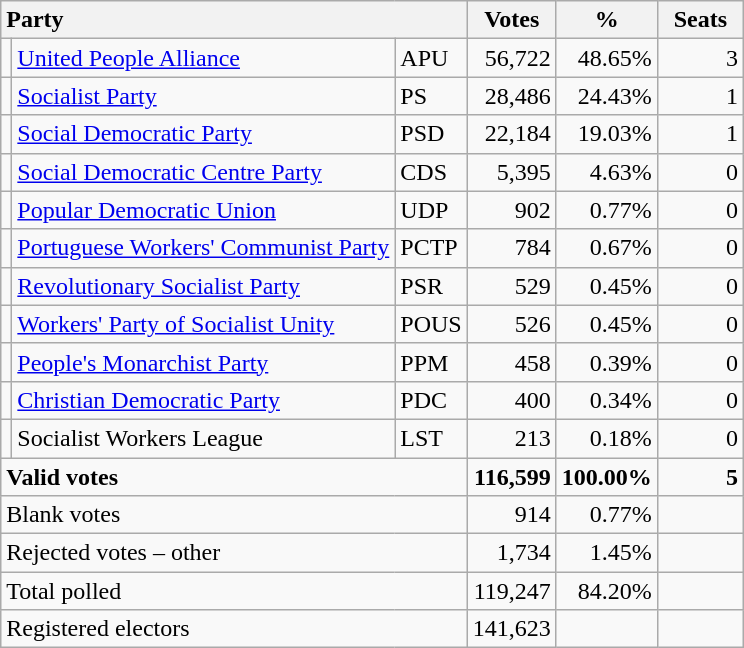<table class="wikitable" border="1" style="text-align:right;">
<tr>
<th style="text-align:left;" colspan=3>Party</th>
<th align=center width="50">Votes</th>
<th align=center width="50">%</th>
<th align=center width="50">Seats</th>
</tr>
<tr>
<td></td>
<td align=left><a href='#'>United People Alliance</a></td>
<td align=left>APU</td>
<td>56,722</td>
<td>48.65%</td>
<td>3</td>
</tr>
<tr>
<td></td>
<td align=left><a href='#'>Socialist Party</a></td>
<td align=left>PS</td>
<td>28,486</td>
<td>24.43%</td>
<td>1</td>
</tr>
<tr>
<td></td>
<td align=left><a href='#'>Social Democratic Party</a></td>
<td align=left>PSD</td>
<td>22,184</td>
<td>19.03%</td>
<td>1</td>
</tr>
<tr>
<td></td>
<td align=left style="white-space: nowrap;"><a href='#'>Social Democratic Centre Party</a></td>
<td align=left>CDS</td>
<td>5,395</td>
<td>4.63%</td>
<td>0</td>
</tr>
<tr>
<td></td>
<td align=left><a href='#'>Popular Democratic Union</a></td>
<td align=left>UDP</td>
<td>902</td>
<td>0.77%</td>
<td>0</td>
</tr>
<tr>
<td></td>
<td align=left><a href='#'>Portuguese Workers' Communist Party</a></td>
<td align=left>PCTP</td>
<td>784</td>
<td>0.67%</td>
<td>0</td>
</tr>
<tr>
<td></td>
<td align=left><a href='#'>Revolutionary Socialist Party</a></td>
<td align=left>PSR</td>
<td>529</td>
<td>0.45%</td>
<td>0</td>
</tr>
<tr>
<td></td>
<td align=left><a href='#'>Workers' Party of Socialist Unity</a></td>
<td align=left>POUS</td>
<td>526</td>
<td>0.45%</td>
<td>0</td>
</tr>
<tr>
<td></td>
<td align=left><a href='#'>People's Monarchist Party</a></td>
<td align=left>PPM</td>
<td>458</td>
<td>0.39%</td>
<td>0</td>
</tr>
<tr>
<td></td>
<td align=left style="white-space: nowrap;"><a href='#'>Christian Democratic Party</a></td>
<td align=left>PDC</td>
<td>400</td>
<td>0.34%</td>
<td>0</td>
</tr>
<tr>
<td></td>
<td align=left>Socialist Workers League</td>
<td align=left>LST</td>
<td>213</td>
<td>0.18%</td>
<td>0</td>
</tr>
<tr style="font-weight:bold">
<td align=left colspan=3>Valid votes</td>
<td>116,599</td>
<td>100.00%</td>
<td>5</td>
</tr>
<tr>
<td align=left colspan=3>Blank votes</td>
<td>914</td>
<td>0.77%</td>
<td></td>
</tr>
<tr>
<td align=left colspan=3>Rejected votes – other</td>
<td>1,734</td>
<td>1.45%</td>
<td></td>
</tr>
<tr>
<td align=left colspan=3>Total polled</td>
<td>119,247</td>
<td>84.20%</td>
<td></td>
</tr>
<tr>
<td align=left colspan=3>Registered electors</td>
<td>141,623</td>
<td></td>
<td></td>
</tr>
</table>
